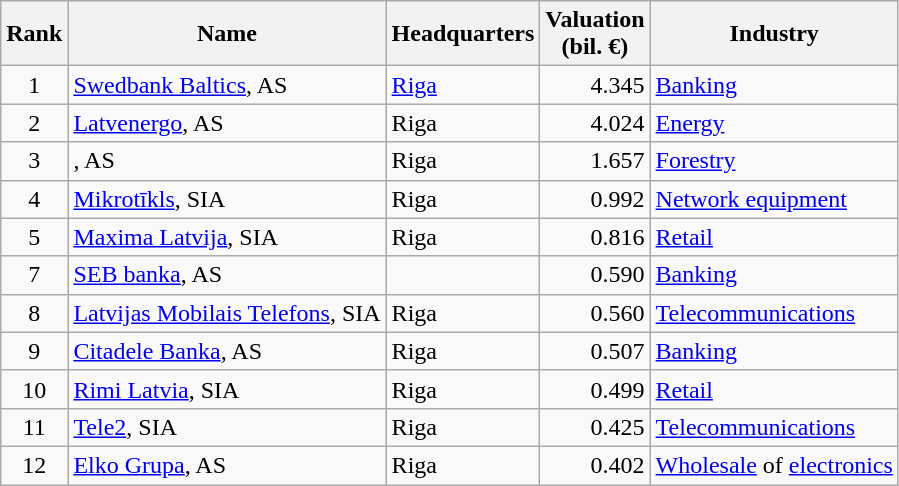<table class="wikitable sortable" style="text-align:right;">
<tr style="background:#efefef;">
<th style="text-align:center;">Rank</th>
<th style="text-align:center;">Name</th>
<th style="text-align:center;">Headquarters</th>
<th style="text-align:center;">Valuation<br>(bil. €)</th>
<th style="text-align:center;">Industry<br></th>
</tr>
<tr>
<td style="text-align:center;">1 </td>
<td style="text-align:left;"><a href='#'>Swedbank Baltics</a>, AS</td>
<td style="text-align:left;"><a href='#'>Riga</a></td>
<td>4.345 </td>
<td style="text-align:left;"><a href='#'>Banking</a></td>
</tr>
<tr>
<td style="text-align:center;">2 </td>
<td style="text-align:left;"><a href='#'>Latvenergo</a>, AS</td>
<td style="text-align:left;">Riga</td>
<td>4.024 </td>
<td style="text-align:left;"><a href='#'>Energy</a></td>
</tr>
<tr>
<td style="text-align:center;">3 </td>
<td style="text-align:left;">, AS</td>
<td style="text-align:left;">Riga</td>
<td>1.657 </td>
<td style="text-align:left;"><a href='#'>Forestry</a></td>
</tr>
<tr>
<td style="text-align:center;">4 </td>
<td style="text-align:left;"><a href='#'>Mikrotīkls</a>, SIA</td>
<td style="text-align:left;">Riga</td>
<td>0.992 </td>
<td style="text-align:left;"><a href='#'>Network equipment</a></td>
</tr>
<tr>
<td style="text-align:center;">5 </td>
<td style="text-align:left;"><a href='#'>Maxima Latvija</a>, SIA</td>
<td style="text-align:left;">Riga</td>
<td>0.816 </td>
<td style="text-align:left;"><a href='#'>Retail</a></td>
</tr>
<tr>
<td style="text-align:center;">7 </td>
<td style="text-align:left;"><a href='#'>SEB banka</a>, AS</td>
<td style="text-align:left;"></td>
<td>0.590 </td>
<td style="text-align:left;"><a href='#'>Banking</a></td>
</tr>
<tr>
<td style="text-align:center;">8 </td>
<td style="text-align:left;"><a href='#'>Latvijas Mobilais Telefons</a>, SIA</td>
<td style="text-align:left;">Riga</td>
<td>0.560 </td>
<td style="text-align:left;"><a href='#'>Telecommunications</a></td>
</tr>
<tr>
<td style="text-align:center;">9 </td>
<td style="text-align:left;"><a href='#'>Citadele Banka</a>, AS</td>
<td style="text-align:left;">Riga</td>
<td>0.507 </td>
<td style="text-align:left;"><a href='#'>Banking</a></td>
</tr>
<tr>
<td style="text-align:center;">10 </td>
<td style="text-align:left;"><a href='#'>Rimi Latvia</a>, SIA</td>
<td style="text-align:left;">Riga</td>
<td>0.499 </td>
<td style="text-align:left;"><a href='#'>Retail</a></td>
</tr>
<tr>
<td style="text-align:center;">11 </td>
<td style="text-align:left;"><a href='#'>Tele2</a>, SIA</td>
<td style="text-align:left;">Riga</td>
<td>0.425 </td>
<td style="text-align:left;"><a href='#'>Telecommunications</a></td>
</tr>
<tr>
<td style="text-align:center;">12 </td>
<td style="text-align:left;"><a href='#'>Elko Grupa</a>, AS</td>
<td style="text-align:left;">Riga</td>
<td>0.402 </td>
<td style="text-align:left;"><a href='#'>Wholesale</a> of <a href='#'>electronics</a></td>
</tr>
</table>
